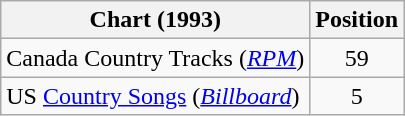<table class="wikitable sortable">
<tr>
<th scope="col">Chart (1993)</th>
<th scope="col">Position</th>
</tr>
<tr>
<td>Canada Country Tracks (<em><a href='#'>RPM</a></em>)</td>
<td align="center">59</td>
</tr>
<tr>
<td>US <a href='#'>Country Songs</a> (<em><a href='#'>Billboard</a></em>)</td>
<td align="center">5</td>
</tr>
</table>
